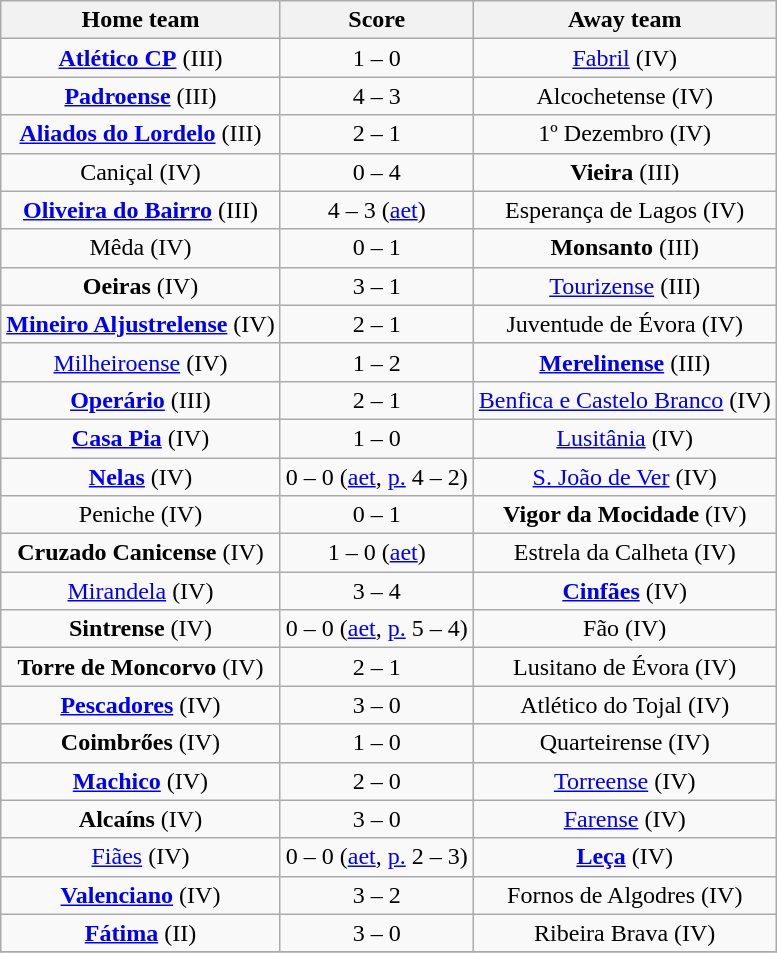<table class="wikitable" style="text-align: center">
<tr>
<th>Home team</th>
<th>Score</th>
<th>Away team</th>
</tr>
<tr>
<td><strong><a href='#'>Atlético CP</a></strong> (III)</td>
<td>1 – 0</td>
<td><a href='#'>Fabril</a> (IV)</td>
</tr>
<tr>
<td><strong><a href='#'>Padroense</a></strong> (III)</td>
<td>4 – 3</td>
<td>Alcochetense (IV)</td>
</tr>
<tr>
<td><strong><a href='#'>Aliados do Lordelo</a></strong> (III)</td>
<td>2 – 1</td>
<td>1º Dezembro (IV)</td>
</tr>
<tr>
<td>Caniçal (IV)</td>
<td>0 – 4</td>
<td><strong>Vieira</strong> (III)</td>
</tr>
<tr>
<td><strong><a href='#'>Oliveira do Bairro</a></strong> (III)</td>
<td>4 – 3 (<a href='#'>aet</a>)</td>
<td>Esperança de Lagos (IV)</td>
</tr>
<tr>
<td>Mêda (IV)</td>
<td>0 – 1</td>
<td><strong>Monsanto</strong> (III)</td>
</tr>
<tr>
<td><strong>Oeiras</strong> (IV)</td>
<td>3 – 1</td>
<td><a href='#'>Tourizense</a> (III)</td>
</tr>
<tr>
<td><strong><a href='#'>Mineiro Aljustrelense</a></strong> (IV)</td>
<td>2 – 1</td>
<td>Juventude de Évora (IV)</td>
</tr>
<tr>
<td><a href='#'>Milheiroense</a> (IV)</td>
<td>1 – 2</td>
<td><strong><a href='#'>Merelinense</a></strong> (III)</td>
</tr>
<tr>
<td><strong><a href='#'>Operário</a></strong> (III)</td>
<td>2 – 1</td>
<td><a href='#'>Benfica e Castelo Branco</a> (IV)</td>
</tr>
<tr>
<td><strong><a href='#'>Casa Pia</a></strong> (IV)</td>
<td>1 – 0</td>
<td><a href='#'>Lusitânia</a> (IV)</td>
</tr>
<tr>
<td><strong><a href='#'>Nelas</a></strong> (IV)</td>
<td>0 – 0 (<a href='#'>aet</a>, <a href='#'>p.</a> 4 – 2)</td>
<td><a href='#'>S. João de Ver</a> (IV)</td>
</tr>
<tr>
<td>Peniche (IV)</td>
<td>0 – 1</td>
<td><strong>Vigor da Mocidade</strong> (IV)</td>
</tr>
<tr>
<td><strong>Cruzado Canicense</strong> (IV)</td>
<td>1 – 0 (<a href='#'>aet</a>)</td>
<td>Estrela da Calheta (IV)</td>
</tr>
<tr>
<td><a href='#'>Mirandela</a> (IV)</td>
<td>3 – 4</td>
<td><strong><a href='#'>Cinfães</a></strong> (IV)</td>
</tr>
<tr>
<td><strong>Sintrense</strong> (IV)</td>
<td>0 – 0 (<a href='#'>aet</a>, <a href='#'>p.</a> 5 – 4)</td>
<td>Fão (IV)</td>
</tr>
<tr>
<td><strong>Torre de Moncorvo</strong> (IV)</td>
<td>2 – 1</td>
<td>Lusitano de Évora (IV)</td>
</tr>
<tr>
<td><strong><a href='#'>Pescadores</a></strong> (IV)</td>
<td>3 – 0</td>
<td>Atlético do Tojal (IV)</td>
</tr>
<tr>
<td><strong>Coimbrőes</strong> (IV)</td>
<td>1 – 0</td>
<td>Quarteirense (IV)</td>
</tr>
<tr>
<td><strong><a href='#'>Machico</a></strong> (IV)</td>
<td>2 – 0</td>
<td><a href='#'>Torreense</a> (IV)</td>
</tr>
<tr>
<td><strong>Alcaíns</strong> (IV)</td>
<td>3 – 0</td>
<td><a href='#'>Farense</a> (IV)</td>
</tr>
<tr>
<td><a href='#'>Fiães</a> (IV)</td>
<td>0 – 0 (<a href='#'>aet</a>, <a href='#'>p.</a> 2 – 3)</td>
<td><strong><a href='#'>Leça</a></strong> (IV)</td>
</tr>
<tr>
<td><strong><a href='#'>Valenciano</a></strong> (IV)</td>
<td>3 – 2</td>
<td>Fornos de Algodres (IV)</td>
</tr>
<tr>
<td><strong><a href='#'>Fátima</a></strong> (II)</td>
<td>3 – 0</td>
<td>Ribeira Brava (IV)</td>
</tr>
<tr>
</tr>
</table>
